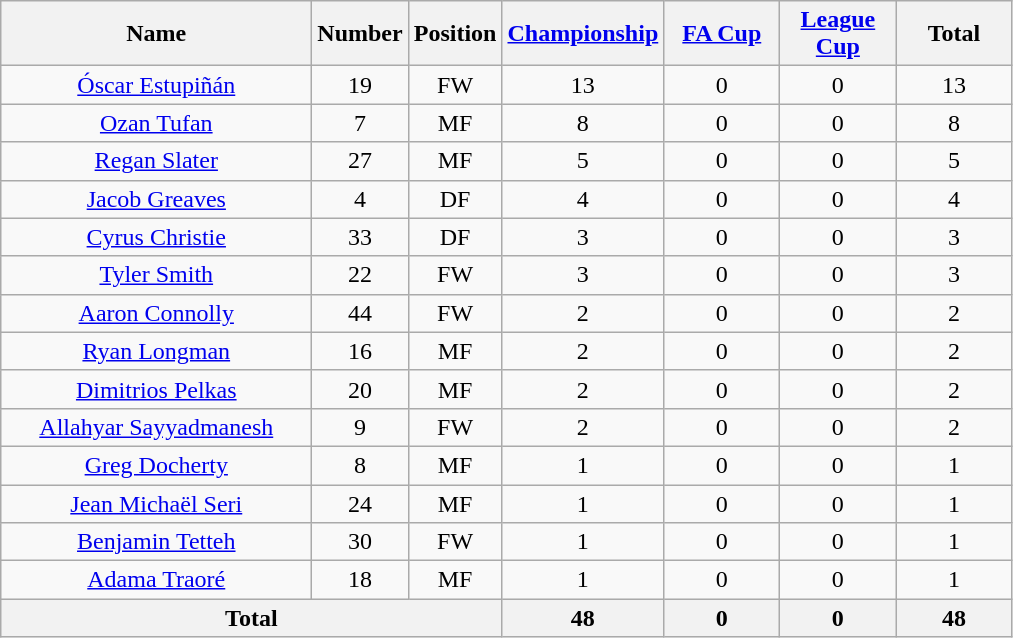<table class="wikitable sortable plainrowheaders" style="text-align:center; font-size:95%8">
<tr>
<th style="width:200px;">Name</th>
<th style="width:50px;">Number</th>
<th style="width:50px;">Position</th>
<th style="width:70px;"><a href='#'>Championship</a></th>
<th style="width:70px;"><a href='#'>FA Cup</a></th>
<th style="width:70px;"><a href='#'>League<br>Cup</a></th>
<th style="width:70px;">Total</th>
</tr>
<tr>
<td> <a href='#'>Óscar Estupiñán</a></td>
<td>19</td>
<td>FW</td>
<td>13</td>
<td>0</td>
<td>0</td>
<td>13</td>
</tr>
<tr>
<td> <a href='#'>Ozan Tufan</a></td>
<td>7</td>
<td>MF</td>
<td>8</td>
<td>0</td>
<td>0</td>
<td>8</td>
</tr>
<tr>
<td> <a href='#'>Regan Slater</a></td>
<td>27</td>
<td>MF</td>
<td>5</td>
<td>0</td>
<td>0</td>
<td>5</td>
</tr>
<tr>
<td> <a href='#'>Jacob Greaves</a></td>
<td>4</td>
<td>DF</td>
<td>4</td>
<td>0</td>
<td>0</td>
<td>4</td>
</tr>
<tr>
<td> <a href='#'>Cyrus Christie</a></td>
<td>33</td>
<td>DF</td>
<td>3</td>
<td>0</td>
<td>0</td>
<td>3</td>
</tr>
<tr>
<td> <a href='#'>Tyler Smith</a></td>
<td>22</td>
<td>FW</td>
<td>3</td>
<td>0</td>
<td>0</td>
<td>3</td>
</tr>
<tr>
<td> <a href='#'>Aaron Connolly</a></td>
<td>44</td>
<td>FW</td>
<td>2</td>
<td>0</td>
<td>0</td>
<td>2</td>
</tr>
<tr>
<td> <a href='#'>Ryan Longman</a></td>
<td>16</td>
<td>MF</td>
<td>2</td>
<td>0</td>
<td>0</td>
<td>2</td>
</tr>
<tr>
<td> <a href='#'>Dimitrios Pelkas</a></td>
<td>20</td>
<td>MF</td>
<td>2</td>
<td>0</td>
<td>0</td>
<td>2</td>
</tr>
<tr>
<td> <a href='#'>Allahyar Sayyadmanesh</a></td>
<td>9</td>
<td>FW</td>
<td>2</td>
<td>0</td>
<td>0</td>
<td>2</td>
</tr>
<tr>
<td> <a href='#'>Greg Docherty</a></td>
<td>8</td>
<td>MF</td>
<td>1</td>
<td>0</td>
<td>0</td>
<td>1</td>
</tr>
<tr>
<td> <a href='#'>Jean Michaël Seri</a></td>
<td>24</td>
<td>MF</td>
<td>1</td>
<td>0</td>
<td>0</td>
<td>1</td>
</tr>
<tr>
<td> <a href='#'>Benjamin Tetteh</a></td>
<td>30</td>
<td>FW</td>
<td>1</td>
<td>0</td>
<td>0</td>
<td>1</td>
</tr>
<tr>
<td> <a href='#'>Adama Traoré</a></td>
<td>18</td>
<td>MF</td>
<td>1</td>
<td>0</td>
<td>0</td>
<td>1</td>
</tr>
<tr>
<th scope="row" colspan="3"><strong>Total</strong></th>
<th>48</th>
<th>0</th>
<th>0</th>
<th>48</th>
</tr>
</table>
